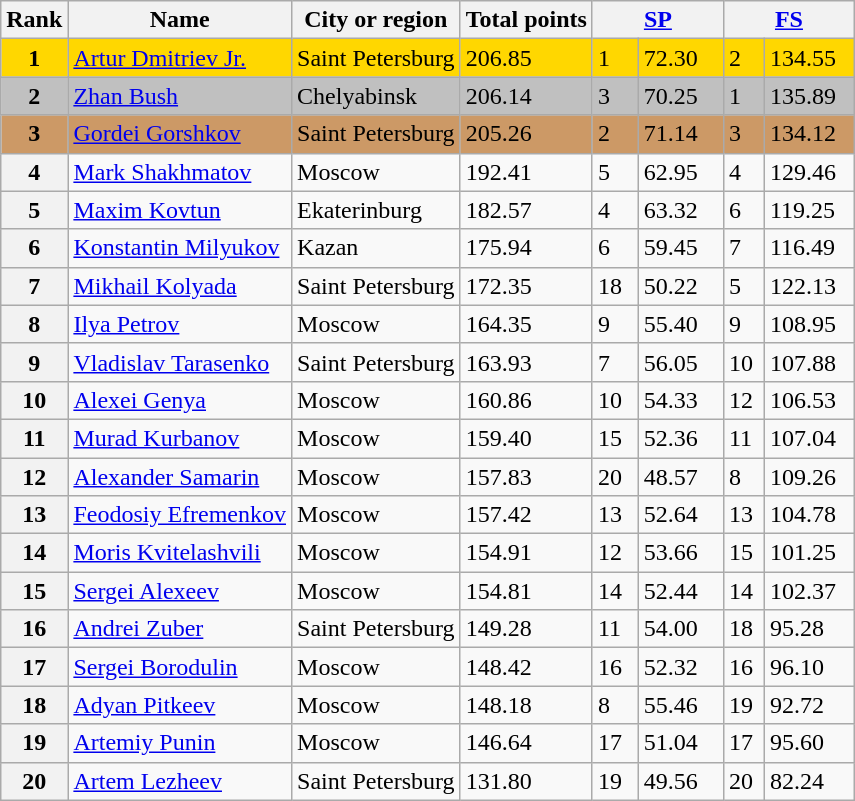<table class="wikitable">
<tr>
<th>Rank</th>
<th>Name</th>
<th>City or region</th>
<th>Total points</th>
<th colspan="2" width="80px"><a href='#'>SP</a></th>
<th colspan="2" width="80px"><a href='#'>FS</a></th>
</tr>
<tr bgcolor="gold">
<td align="center"><strong>1</strong></td>
<td><a href='#'>Artur Dmitriev Jr.</a></td>
<td>Saint Petersburg</td>
<td>206.85</td>
<td>1</td>
<td>72.30</td>
<td>2</td>
<td>134.55</td>
</tr>
<tr bgcolor="silver">
<td align="center"><strong>2</strong></td>
<td><a href='#'>Zhan Bush</a></td>
<td>Chelyabinsk</td>
<td>206.14</td>
<td>3</td>
<td>70.25</td>
<td>1</td>
<td>135.89</td>
</tr>
<tr bgcolor="cc9966">
<td align="center"><strong>3</strong></td>
<td><a href='#'>Gordei Gorshkov</a></td>
<td>Saint Petersburg</td>
<td>205.26</td>
<td>2</td>
<td>71.14</td>
<td>3</td>
<td>134.12</td>
</tr>
<tr>
<th>4</th>
<td><a href='#'>Mark Shakhmatov</a></td>
<td>Moscow</td>
<td>192.41</td>
<td>5</td>
<td>62.95</td>
<td>4</td>
<td>129.46</td>
</tr>
<tr>
<th>5</th>
<td><a href='#'>Maxim Kovtun</a></td>
<td>Ekaterinburg</td>
<td>182.57</td>
<td>4</td>
<td>63.32</td>
<td>6</td>
<td>119.25</td>
</tr>
<tr>
<th>6</th>
<td><a href='#'>Konstantin Milyukov</a></td>
<td>Kazan</td>
<td>175.94</td>
<td>6</td>
<td>59.45</td>
<td>7</td>
<td>116.49</td>
</tr>
<tr>
<th>7</th>
<td><a href='#'>Mikhail Kolyada</a></td>
<td>Saint Petersburg</td>
<td>172.35</td>
<td>18</td>
<td>50.22</td>
<td>5</td>
<td>122.13</td>
</tr>
<tr>
<th>8</th>
<td><a href='#'>Ilya Petrov</a></td>
<td>Moscow</td>
<td>164.35</td>
<td>9</td>
<td>55.40</td>
<td>9</td>
<td>108.95</td>
</tr>
<tr>
<th>9</th>
<td><a href='#'>Vladislav Tarasenko</a></td>
<td>Saint Petersburg</td>
<td>163.93</td>
<td>7</td>
<td>56.05</td>
<td>10</td>
<td>107.88</td>
</tr>
<tr>
<th>10</th>
<td><a href='#'>Alexei Genya</a></td>
<td>Moscow</td>
<td>160.86</td>
<td>10</td>
<td>54.33</td>
<td>12</td>
<td>106.53</td>
</tr>
<tr>
<th>11</th>
<td><a href='#'>Murad Kurbanov</a></td>
<td>Moscow</td>
<td>159.40</td>
<td>15</td>
<td>52.36</td>
<td>11</td>
<td>107.04</td>
</tr>
<tr>
<th>12</th>
<td><a href='#'>Alexander Samarin</a></td>
<td>Moscow</td>
<td>157.83</td>
<td>20</td>
<td>48.57</td>
<td>8</td>
<td>109.26</td>
</tr>
<tr>
<th>13</th>
<td><a href='#'>Feodosiy Efremenkov</a></td>
<td>Moscow</td>
<td>157.42</td>
<td>13</td>
<td>52.64</td>
<td>13</td>
<td>104.78</td>
</tr>
<tr>
<th>14</th>
<td><a href='#'>Moris Kvitelashvili</a></td>
<td>Moscow</td>
<td>154.91</td>
<td>12</td>
<td>53.66</td>
<td>15</td>
<td>101.25</td>
</tr>
<tr>
<th>15</th>
<td><a href='#'>Sergei Alexeev</a></td>
<td>Moscow</td>
<td>154.81</td>
<td>14</td>
<td>52.44</td>
<td>14</td>
<td>102.37</td>
</tr>
<tr>
<th>16</th>
<td><a href='#'>Andrei Zuber</a></td>
<td>Saint Petersburg</td>
<td>149.28</td>
<td>11</td>
<td>54.00</td>
<td>18</td>
<td>95.28</td>
</tr>
<tr>
<th>17</th>
<td><a href='#'>Sergei Borodulin</a></td>
<td>Moscow</td>
<td>148.42</td>
<td>16</td>
<td>52.32</td>
<td>16</td>
<td>96.10</td>
</tr>
<tr>
<th>18</th>
<td><a href='#'>Adyan Pitkeev</a></td>
<td>Moscow</td>
<td>148.18</td>
<td>8</td>
<td>55.46</td>
<td>19</td>
<td>92.72</td>
</tr>
<tr>
<th>19</th>
<td><a href='#'>Artemiy Punin</a></td>
<td>Moscow</td>
<td>146.64</td>
<td>17</td>
<td>51.04</td>
<td>17</td>
<td>95.60</td>
</tr>
<tr>
<th>20</th>
<td><a href='#'>Artem Lezheev</a></td>
<td>Saint Petersburg</td>
<td>131.80</td>
<td>19</td>
<td>49.56</td>
<td>20</td>
<td>82.24</td>
</tr>
</table>
